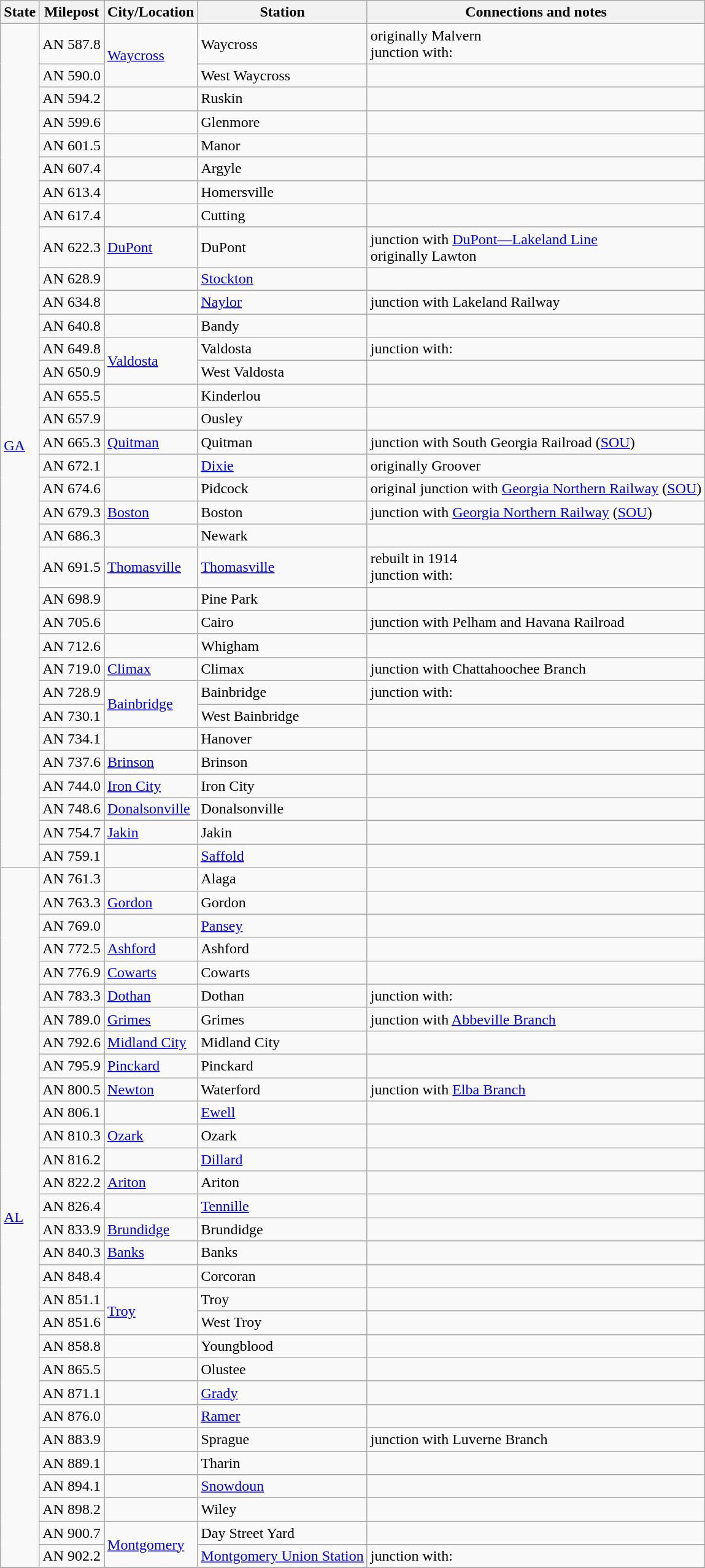<table class="wikitable">
<tr>
<th>State</th>
<th>Milepost</th>
<th>City/Location</th>
<th>Station</th>
<th>Connections and notes</th>
</tr>
<tr>
<td ! rowspan="34"><a href='#'>GA</a></td>
<td>AN 587.8</td>
<td ! rowspan="2"><a href='#'>Waycross</a></td>
<td>Waycross</td>
<td>originally Malvern<br>junction with:<br></td>
</tr>
<tr>
<td>AN 590.0</td>
<td>West Waycross</td>
<td></td>
</tr>
<tr>
<td>AN 594.2</td>
<td></td>
<td>Ruskin</td>
<td></td>
</tr>
<tr>
<td>AN 599.6</td>
<td></td>
<td>Glenmore</td>
<td></td>
</tr>
<tr>
<td>AN 601.5</td>
<td></td>
<td>Manor</td>
<td></td>
</tr>
<tr>
<td>AN 607.4</td>
<td></td>
<td>Argyle</td>
<td></td>
</tr>
<tr>
<td>AN 613.4</td>
<td></td>
<td>Homersville</td>
<td></td>
</tr>
<tr>
<td>AN 617.4</td>
<td></td>
<td>Cutting</td>
<td></td>
</tr>
<tr>
<td>AN 622.3</td>
<td><a href='#'>DuPont</a></td>
<td>DuPont</td>
<td>junction with <a href='#'>DuPont—Lakeland Line</a><br>originally Lawton</td>
</tr>
<tr>
<td>AN 628.9</td>
<td></td>
<td><a href='#'>Stockton</a></td>
<td></td>
</tr>
<tr>
<td>AN 634.8</td>
<td></td>
<td><a href='#'>Naylor</a></td>
<td>junction with Lakeland Railway</td>
</tr>
<tr>
<td>AN 640.8</td>
<td></td>
<td>Bandy</td>
<td></td>
</tr>
<tr>
<td>AN 649.8</td>
<td ! rowspan="2"><a href='#'>Valdosta</a></td>
<td>Valdosta</td>
<td>junction with:<br></td>
</tr>
<tr>
<td>AN 650.9</td>
<td>West Valdosta</td>
<td></td>
</tr>
<tr>
<td>AN 655.5</td>
<td></td>
<td>Kinderlou</td>
<td></td>
</tr>
<tr>
<td>AN 657.9</td>
<td></td>
<td>Ousley</td>
<td></td>
</tr>
<tr>
<td>AN 665.3</td>
<td><a href='#'>Quitman</a></td>
<td>Quitman</td>
<td>junction with South Georgia Railroad (<a href='#'>SOU</a>)</td>
</tr>
<tr>
<td>AN 672.1</td>
<td></td>
<td><a href='#'>Dixie</a></td>
<td>originally Groover</td>
</tr>
<tr>
<td>AN 674.6</td>
<td></td>
<td>Pidcock</td>
<td>original junction with <a href='#'>Georgia Northern Railway</a> (<a href='#'>SOU</a>)</td>
</tr>
<tr>
<td>AN 679.3</td>
<td><a href='#'>Boston</a></td>
<td>Boston</td>
<td>junction with <a href='#'>Georgia Northern Railway</a> (<a href='#'>SOU</a>)</td>
</tr>
<tr>
<td>AN 686.3</td>
<td></td>
<td>Newark</td>
<td></td>
</tr>
<tr>
<td>AN 691.5</td>
<td><a href='#'>Thomasville</a></td>
<td><a href='#'>Thomasville</a></td>
<td>rebuilt in 1914<br>junction with:<br></td>
</tr>
<tr>
<td>AN 698.9</td>
<td></td>
<td>Pine Park</td>
<td></td>
</tr>
<tr>
<td>AN 705.6</td>
<td></td>
<td>Cairo</td>
<td>junction with Pelham and Havana Railroad</td>
</tr>
<tr>
<td>AN 712.6</td>
<td></td>
<td>Whigham</td>
<td></td>
</tr>
<tr>
<td>AN 719.0</td>
<td><a href='#'>Climax</a></td>
<td>Climax</td>
<td>junction with Chattahoochee Branch</td>
</tr>
<tr>
<td>AN 728.9</td>
<td ! rowspan="2"><a href='#'>Bainbridge</a></td>
<td>Bainbridge</td>
<td>junction with:<br></td>
</tr>
<tr>
<td>AN 730.1</td>
<td>West Bainbridge</td>
<td></td>
</tr>
<tr>
<td>AN 734.1</td>
<td></td>
<td>Hanover</td>
<td></td>
</tr>
<tr>
<td>AN 737.6</td>
<td><a href='#'>Brinson</a></td>
<td>Brinson</td>
<td></td>
</tr>
<tr>
<td>AN 744.0</td>
<td><a href='#'>Iron City</a></td>
<td>Iron City</td>
<td></td>
</tr>
<tr>
<td>AN 748.6</td>
<td><a href='#'>Donalsonville</a></td>
<td>Donalsonville</td>
<td></td>
</tr>
<tr>
<td>AN 754.7</td>
<td><a href='#'>Jakin</a></td>
<td>Jakin</td>
<td></td>
</tr>
<tr>
<td>AN 759.1</td>
<td></td>
<td><a href='#'>Saffold</a></td>
<td></td>
</tr>
<tr>
<td ! rowspan="30"><a href='#'>AL</a></td>
<td>AN 761.3</td>
<td></td>
<td>Alaga</td>
<td></td>
</tr>
<tr>
<td>AN 763.3</td>
<td><a href='#'>Gordon</a></td>
<td>Gordon</td>
<td></td>
</tr>
<tr>
<td>AN 769.0</td>
<td></td>
<td><a href='#'>Pansey</a></td>
<td></td>
</tr>
<tr>
<td>AN 772.5</td>
<td><a href='#'>Ashford</a></td>
<td>Ashford</td>
<td></td>
</tr>
<tr>
<td>AN 776.9</td>
<td><a href='#'>Cowarts</a></td>
<td>Cowarts</td>
<td></td>
</tr>
<tr>
<td>AN 783.3</td>
<td><a href='#'>Dothan</a></td>
<td>Dothan</td>
<td>junction with:</td>
</tr>
<tr>
<td>AN 789.0</td>
<td><a href='#'>Grimes</a></td>
<td>Grimes</td>
<td>junction with <a href='#'>Abbeville Branch</a></td>
</tr>
<tr>
<td>AN 792.6</td>
<td><a href='#'>Midland City</a></td>
<td>Midland City</td>
<td></td>
</tr>
<tr>
<td>AN 795.9</td>
<td><a href='#'>Pinckard</a></td>
<td>Pinckard</td>
<td></td>
</tr>
<tr>
<td>AN 800.5</td>
<td><a href='#'>Newton</a></td>
<td>Waterford</td>
<td>junction with <a href='#'>Elba Branch</a></td>
</tr>
<tr>
<td>AN 806.1</td>
<td></td>
<td><a href='#'>Ewell</a></td>
<td></td>
</tr>
<tr>
<td>AN 810.3</td>
<td><a href='#'>Ozark</a></td>
<td>Ozark</td>
<td></td>
</tr>
<tr>
<td>AN 816.2</td>
<td></td>
<td><a href='#'>Dillard</a></td>
<td></td>
</tr>
<tr>
<td>AN 822.2</td>
<td><a href='#'>Ariton</a></td>
<td>Ariton</td>
<td></td>
</tr>
<tr>
<td>AN 826.4</td>
<td></td>
<td><a href='#'>Tennille</a></td>
<td></td>
</tr>
<tr>
<td>AN 833.9</td>
<td><a href='#'>Brundidge</a></td>
<td>Brundidge</td>
<td></td>
</tr>
<tr>
<td>AN 840.3</td>
<td><a href='#'>Banks</a></td>
<td>Banks</td>
<td></td>
</tr>
<tr>
<td>AN 848.4</td>
<td></td>
<td>Corcoran</td>
<td></td>
</tr>
<tr>
<td>AN 851.1</td>
<td ! rowspan="2"><a href='#'>Troy</a></td>
<td>Troy</td>
<td></td>
</tr>
<tr>
<td>AN 851.6</td>
<td>West Troy</td>
<td></td>
</tr>
<tr>
<td>AN 858.8</td>
<td></td>
<td>Youngblood</td>
<td></td>
</tr>
<tr>
<td>AN 865.5</td>
<td></td>
<td>Olustee</td>
<td></td>
</tr>
<tr>
<td>AN 871.1</td>
<td></td>
<td><a href='#'>Grady</a></td>
<td></td>
</tr>
<tr>
<td>AN 876.0</td>
<td></td>
<td><a href='#'>Ramer</a></td>
<td></td>
</tr>
<tr>
<td>AN 883.9</td>
<td></td>
<td>Sprague</td>
<td>junction with Luverne Branch</td>
</tr>
<tr>
<td>AN 889.1</td>
<td></td>
<td>Tharin</td>
<td></td>
</tr>
<tr>
<td>AN 894.1</td>
<td></td>
<td><a href='#'>Snowdoun</a></td>
<td></td>
</tr>
<tr>
<td>AN 898.2</td>
<td></td>
<td>Wiley</td>
<td></td>
</tr>
<tr>
<td>AN 900.7</td>
<td ! rowspan="2"><a href='#'>Montgomery</a></td>
<td>Day Street Yard</td>
<td></td>
</tr>
<tr>
<td>AN 902.2</td>
<td><a href='#'>Montgomery Union Station</a></td>
<td>junction with:<br></td>
</tr>
<tr>
</tr>
</table>
